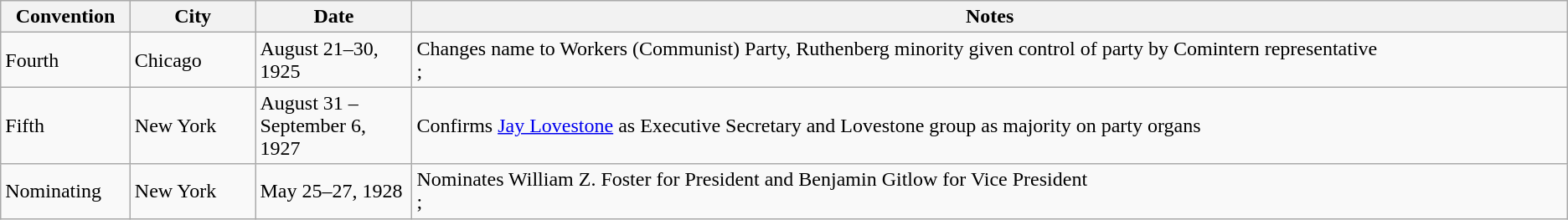<table class="wikitable">
<tr>
<th>Convention</th>
<th width="8%">City</th>
<th width="10%">Date</th>
<th>Notes</th>
</tr>
<tr>
<td>Fourth</td>
<td>Chicago</td>
<td>August 21–30, 1925</td>
<td>Changes name to Workers (Communist) Party, Ruthenberg minority given control of party by Comintern representative <br>;<br> </td>
</tr>
<tr>
<td>Fifth</td>
<td>New York</td>
<td>August 31 – September 6, 1927</td>
<td>Confirms <a href='#'>Jay Lovestone</a> as Executive Secretary and Lovestone group as majority on party organs</td>
</tr>
<tr>
<td>Nominating</td>
<td>New York</td>
<td>May 25–27, 1928</td>
<td>Nominates William Z. Foster for President and Benjamin Gitlow for Vice President<br> ; </td>
</tr>
</table>
